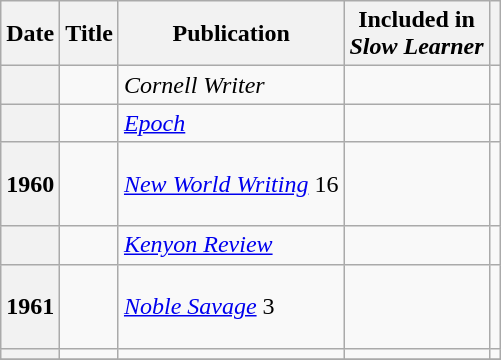<table class="wikitable plainrowheaders sortable">
<tr>
<th scope="col">Date</th>
<th scope="col">Title</th>
<th scope="col">Publication</th>
<th scope="col">Included in<br><em>Slow Learner</em></th>
<th scope="col" class="unsortable"></th>
</tr>
<tr>
<th></th>
<td></td>
<td><em>Cornell Writer</em> </td>
<td></td>
<td style="text-align:center;"></td>
</tr>
<tr>
<th></th>
<td></td>
<td><em><a href='#'>Epoch</a></em> </td>
<td></td>
<td style="text-align:center;"></td>
</tr>
<tr style="height:3.5em;">
<th>1960</th>
<td></td>
<td><em><a href='#'>New World Writing</a></em> 16</td>
<td></td>
<td style="text-align:center;"></td>
</tr>
<tr>
<th></th>
<td></td>
<td><em><a href='#'>Kenyon Review</a></em> </td>
<td></td>
<td style="text-align:center;"></td>
</tr>
<tr style="height:3.5em;">
<th>1961</th>
<td></td>
<td><em><a href='#'>Noble Savage</a></em> 3</td>
<td></td>
<td style="text-align:center;"></td>
</tr>
<tr>
<th></th>
<td></td>
<td></td>
<td></td>
<td style="text-align:center;"></td>
</tr>
<tr>
</tr>
</table>
